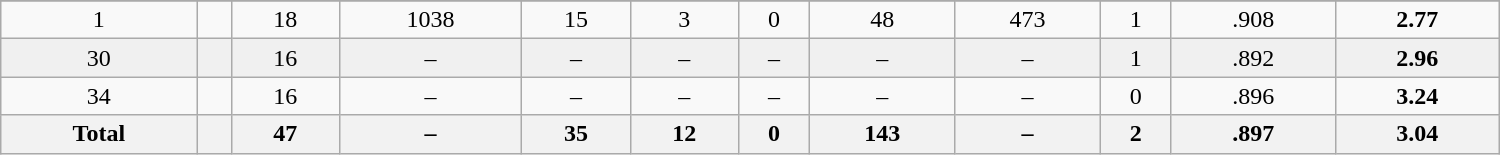<table class="wikitable sortable" width ="1000">
<tr align="center">
</tr>
<tr align="center" bgcolor=>
<td>1</td>
<td></td>
<td>18</td>
<td>1038</td>
<td>15</td>
<td>3</td>
<td>0</td>
<td>48</td>
<td>473</td>
<td>1</td>
<td>.908</td>
<td><strong>2.77</strong></td>
</tr>
<tr align="center" bgcolor="#f0f0f0">
<td>30</td>
<td></td>
<td>16</td>
<td>–</td>
<td>–</td>
<td>–</td>
<td>–</td>
<td>–</td>
<td>–</td>
<td>1</td>
<td>.892</td>
<td><strong>2.96</strong></td>
</tr>
<tr align="center" bgcolor=>
<td>34</td>
<td></td>
<td>16</td>
<td>–</td>
<td>–</td>
<td>–</td>
<td>–</td>
<td>–</td>
<td>–</td>
<td>0</td>
<td>.896</td>
<td><strong>3.24</strong></td>
</tr>
<tr>
<th>Total</th>
<th></th>
<th>47</th>
<th>–</th>
<th>35</th>
<th>12</th>
<th>0</th>
<th>143</th>
<th>–</th>
<th>2</th>
<th>.897</th>
<th>3.04</th>
</tr>
</table>
